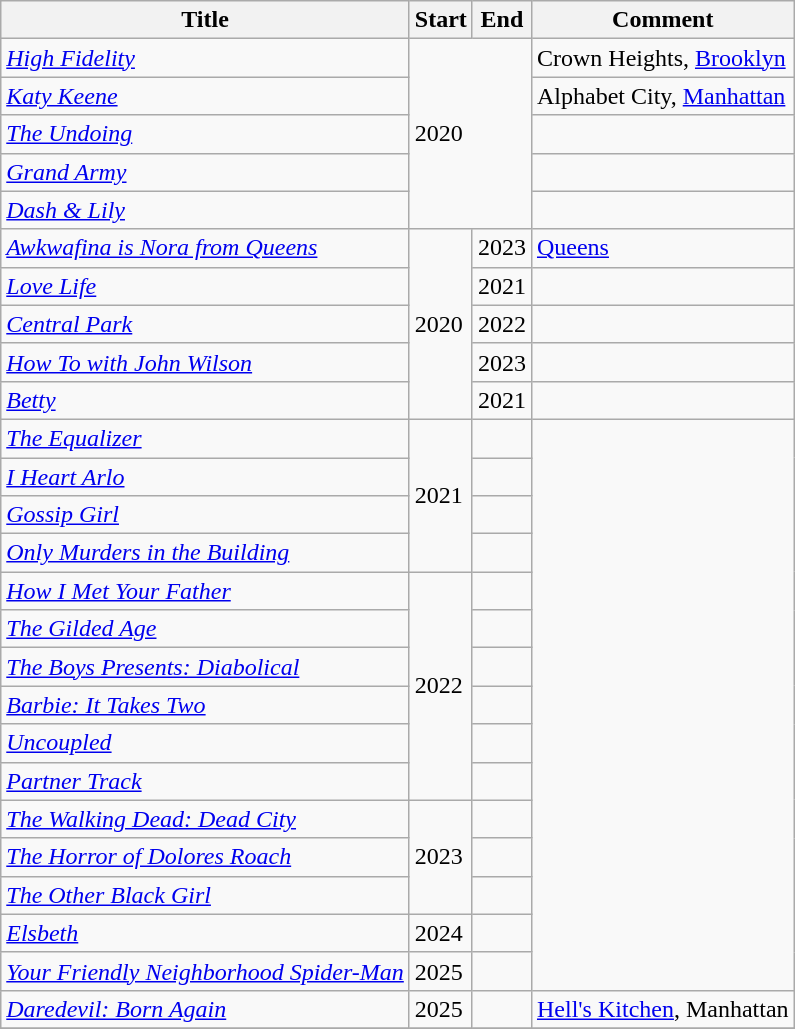<table class="wikitable sortable">
<tr>
<th>Title</th>
<th>Start</th>
<th>End</th>
<th>Comment</th>
</tr>
<tr>
<td><a href='#'><em>High Fidelity</em></a></td>
<td colspan="2" rowspan="5">2020</td>
<td>Crown Heights, <a href='#'>Brooklyn</a></td>
</tr>
<tr>
<td><em><a href='#'>Katy Keene</a></em></td>
<td>Alphabet City, <a href='#'>Manhattan</a></td>
</tr>
<tr>
<td><em><a href='#'>The Undoing</a></em></td>
<td></td>
</tr>
<tr>
<td><a href='#'><em>Grand Army</em></a></td>
<td></td>
</tr>
<tr>
<td><em><a href='#'>Dash & Lily</a></em></td>
<td></td>
</tr>
<tr>
<td><em><a href='#'>Awkwafina is Nora from Queens</a></em></td>
<td rowspan="5">2020</td>
<td>2023</td>
<td><a href='#'>Queens</a></td>
</tr>
<tr>
<td><a href='#'><em>Love Life</em></a></td>
<td>2021</td>
<td></td>
</tr>
<tr>
<td><a href='#'><em>Central Park</em></a></td>
<td>2022</td>
<td></td>
</tr>
<tr>
<td><em><a href='#'>How To with John Wilson</a></em></td>
<td>2023</td>
<td></td>
</tr>
<tr>
<td><a href='#'><em>Betty</em></a></td>
<td>2021</td>
<td></td>
</tr>
<tr>
<td><a href='#'><em>The Equalizer</em></a></td>
<td rowspan="4">2021</td>
<td></td>
</tr>
<tr>
<td><em><a href='#'>I Heart Arlo</a></em></td>
<td></td>
</tr>
<tr>
<td><a href='#'><em>Gossip Girl</em></a></td>
<td></td>
</tr>
<tr>
<td><em><a href='#'>Only Murders in the Building</a></em></td>
<td></td>
</tr>
<tr>
<td><em><a href='#'>How I Met Your Father</a></em></td>
<td rowspan="6">2022</td>
<td></td>
</tr>
<tr>
<td><a href='#'><em>The Gilded Age</em></a></td>
<td></td>
</tr>
<tr>
<td><em><a href='#'>The Boys Presents: Diabolical</a></em></td>
<td></td>
</tr>
<tr>
<td><em><a href='#'>Barbie: It Takes Two</a></em></td>
<td></td>
</tr>
<tr>
<td><em><a href='#'>Uncoupled</a></em></td>
<td></td>
</tr>
<tr>
<td><em><a href='#'>Partner Track</a></em></td>
<td></td>
</tr>
<tr>
<td><em><a href='#'>The Walking Dead: Dead City</a></em></td>
<td rowspan="3">2023</td>
<td></td>
</tr>
<tr>
<td><em><a href='#'>The Horror of Dolores Roach</a></em></td>
<td></td>
</tr>
<tr>
<td><em><a href='#'>The Other Black Girl</a></em></td>
<td></td>
</tr>
<tr>
<td><em><a href='#'>Elsbeth</a></em></td>
<td>2024</td>
<td></td>
</tr>
<tr>
<td><em><a href='#'>Your Friendly Neighborhood Spider-Man</a></em></td>
<td>2025</td>
<td></td>
</tr>
<tr>
<td><em><a href='#'>Daredevil: Born Again</a></em></td>
<td>2025</td>
<td></td>
<td><a href='#'>Hell's Kitchen</a>, Manhattan</td>
</tr>
<tr>
</tr>
</table>
